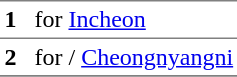<table border="1" cellspacing="0" cellpadding="3" frame="hsides" rules="rows">
<tr>
<th>1</th>
<td></td>
<td>for <a href='#'>Incheon</a></td>
</tr>
<tr>
<th>2</th>
<td></td>
<td>for  / <a href='#'>Cheongnyangni</a></td>
</tr>
<tr>
</tr>
</table>
